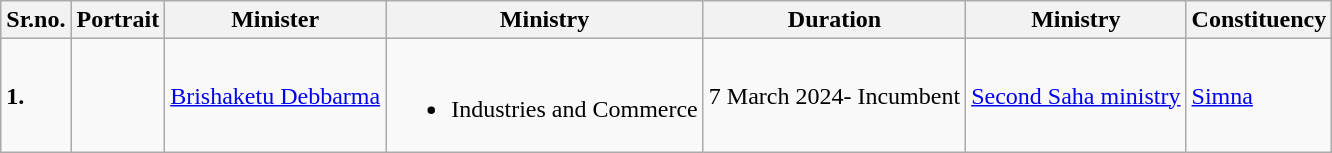<table class="wikitable">
<tr>
<th>Sr.no.</th>
<th>Portrait</th>
<th>Minister</th>
<th>Ministry</th>
<th>Duration</th>
<th>Ministry</th>
<th>Constituency</th>
</tr>
<tr>
<td><strong>1.</strong></td>
<td></td>
<td><a href='#'>Brishaketu Debbarma</a></td>
<td><br><ul><li>Industries and Commerce</li></ul></td>
<td>7 March 2024- Incumbent</td>
<td><a href='#'>Second Saha ministry</a></td>
<td><a href='#'>Simna</a></td>
</tr>
</table>
